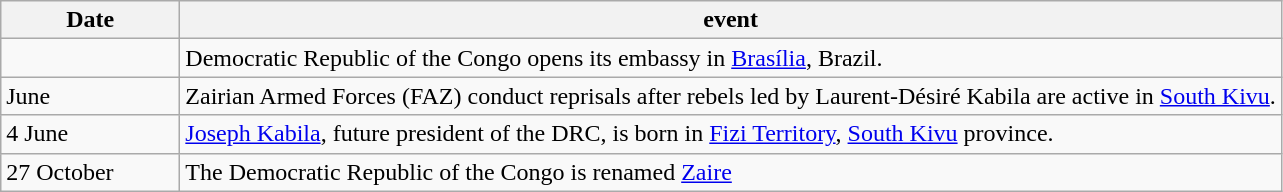<table class=wikitable>
<tr>
<th style="width:7em">Date</th>
<th>event</th>
</tr>
<tr>
<td></td>
<td>Democratic Republic of the Congo opens its embassy in <a href='#'>Brasília</a>, Brazil.</td>
</tr>
<tr>
<td>June</td>
<td>Zairian Armed Forces (FAZ) conduct reprisals after rebels led by Laurent-Désiré Kabila are active in <a href='#'>South Kivu</a>.</td>
</tr>
<tr>
<td>4 June</td>
<td><a href='#'>Joseph Kabila</a>, future president of the DRC, is born in <a href='#'>Fizi Territory</a>, <a href='#'>South Kivu</a> province.</td>
</tr>
<tr>
<td>27 October</td>
<td>The Democratic Republic of the Congo is renamed <a href='#'>Zaire</a></td>
</tr>
</table>
